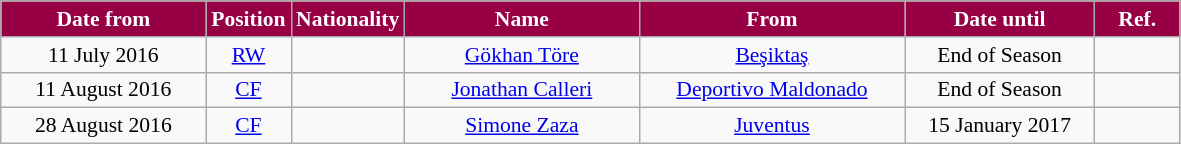<table class="wikitable" style="text-align:center; font-size:90%; ">
<tr>
<th style="background:#970045; color:#fff; width:130px;">Date from</th>
<th style="background:#970045; color:#fff; width:50px;">Position</th>
<th style="background:#970045; color:#fff; width:50px;">Nationality</th>
<th style="background:#970045; color:#fff; width:150px;">Name</th>
<th style="background:#970045; color:#fff; width:170px;">From</th>
<th style="background:#970045; color:#fff; width:120px;">Date until</th>
<th style="background:#970045; color:#fff; width:50px;">Ref.</th>
</tr>
<tr>
<td>11 July 2016</td>
<td><a href='#'>RW</a></td>
<td></td>
<td><a href='#'>Gökhan Töre</a></td>
<td><a href='#'>Beşiktaş</a></td>
<td>End of Season</td>
<td></td>
</tr>
<tr>
<td>11 August 2016</td>
<td><a href='#'>CF</a></td>
<td></td>
<td><a href='#'>Jonathan Calleri</a></td>
<td><a href='#'>Deportivo Maldonado</a></td>
<td>End of Season</td>
<td></td>
</tr>
<tr>
<td>28 August 2016</td>
<td><a href='#'>CF</a></td>
<td></td>
<td><a href='#'>Simone Zaza</a></td>
<td><a href='#'>Juventus</a></td>
<td>15 January 2017</td>
<td></td>
</tr>
</table>
